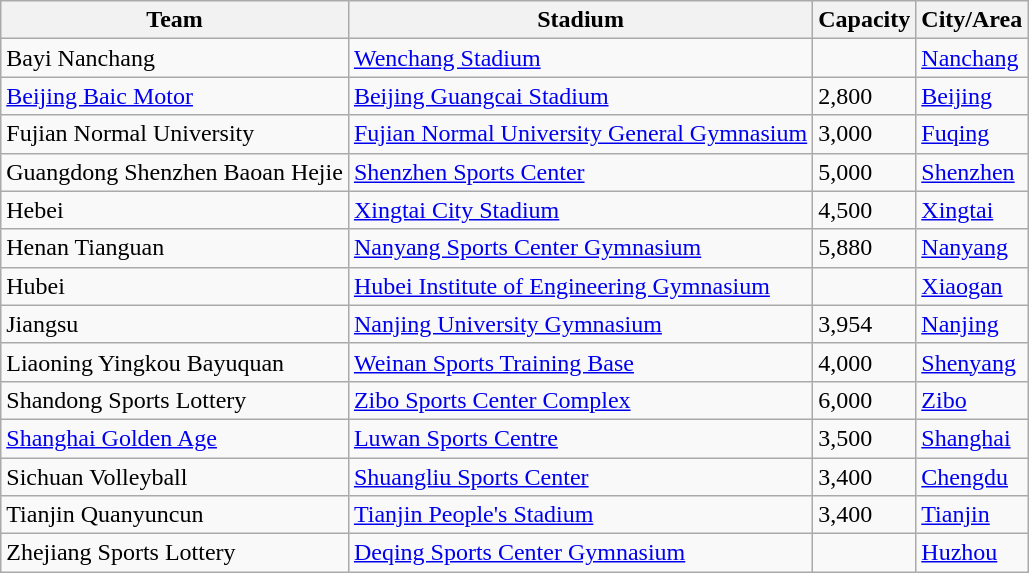<table class="wikitable sortable">
<tr>
<th>Team</th>
<th>Stadium</th>
<th>Capacity</th>
<th>City/Area</th>
</tr>
<tr>
<td>Bayi Nanchang</td>
<td><a href='#'>Wenchang Stadium</a></td>
<td></td>
<td><a href='#'>Nanchang</a></td>
</tr>
<tr>
<td><a href='#'>Beijing Baic Motor</a></td>
<td><a href='#'>Beijing Guangcai Stadium</a></td>
<td>2,800</td>
<td><a href='#'>Beijing</a></td>
</tr>
<tr>
<td>Fujian Normal University</td>
<td><a href='#'>Fujian Normal University General Gymnasium</a></td>
<td>3,000</td>
<td><a href='#'>Fuqing</a></td>
</tr>
<tr>
<td>Guangdong Shenzhen Baoan Hejie</td>
<td><a href='#'>Shenzhen Sports Center</a></td>
<td>5,000</td>
<td><a href='#'>Shenzhen</a></td>
</tr>
<tr>
<td>Hebei</td>
<td><a href='#'>Xingtai City Stadium</a></td>
<td>4,500</td>
<td><a href='#'>Xingtai</a></td>
</tr>
<tr>
<td>Henan Tianguan</td>
<td><a href='#'>Nanyang Sports Center Gymnasium</a></td>
<td>5,880</td>
<td><a href='#'>Nanyang</a></td>
</tr>
<tr>
<td>Hubei</td>
<td><a href='#'>Hubei Institute of Engineering Gymnasium</a></td>
<td></td>
<td><a href='#'>Xiaogan</a></td>
</tr>
<tr>
<td>Jiangsu</td>
<td><a href='#'>Nanjing University Gymnasium</a></td>
<td>3,954</td>
<td><a href='#'>Nanjing</a></td>
</tr>
<tr>
<td>Liaoning Yingkou Bayuquan</td>
<td><a href='#'>Weinan Sports Training Base</a></td>
<td>4,000</td>
<td><a href='#'>Shenyang</a></td>
</tr>
<tr>
<td>Shandong Sports Lottery</td>
<td><a href='#'>Zibo Sports Center Complex</a></td>
<td>6,000</td>
<td><a href='#'>Zibo</a></td>
</tr>
<tr>
<td><a href='#'>Shanghai Golden Age</a></td>
<td><a href='#'>Luwan Sports Centre</a></td>
<td>3,500</td>
<td><a href='#'>Shanghai</a></td>
</tr>
<tr>
<td>Sichuan Volleyball</td>
<td><a href='#'>Shuangliu Sports Center</a></td>
<td>3,400</td>
<td><a href='#'>Chengdu</a></td>
</tr>
<tr>
<td>Tianjin Quanyuncun</td>
<td><a href='#'>Tianjin People's Stadium</a></td>
<td>3,400</td>
<td><a href='#'>Tianjin</a></td>
</tr>
<tr>
<td>Zhejiang Sports Lottery</td>
<td><a href='#'>Deqing Sports Center Gymnasium</a></td>
<td></td>
<td><a href='#'>Huzhou</a></td>
</tr>
</table>
